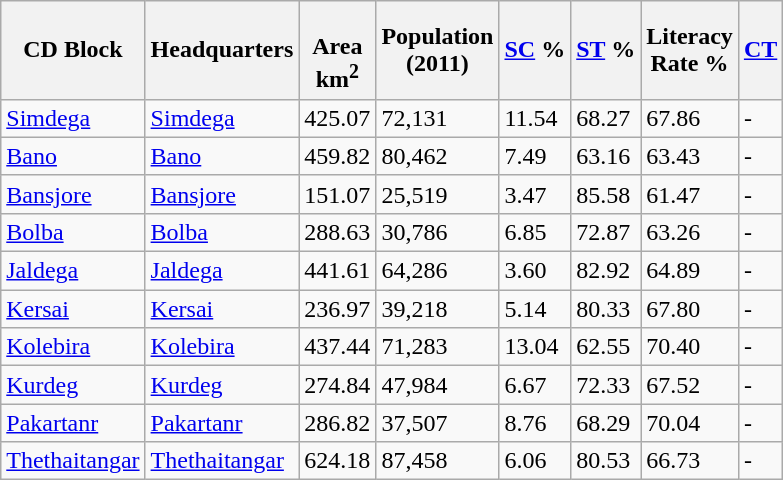<table class="wikitable sortable">
<tr>
<th>CD Block</th>
<th>Headquarters</th>
<th><br>Area<br>km<sup>2</sup></th>
<th>Population<br>(2011)</th>
<th><a href='#'>SC</a> %</th>
<th><a href='#'>ST</a> %</th>
<th>Literacy<br> Rate %</th>
<th><a href='#'>CT</a></th>
</tr>
<tr>
<td><a href='#'>Simdega</a></td>
<td><a href='#'>Simdega</a></td>
<td>425.07</td>
<td>72,131</td>
<td>11.54</td>
<td>68.27</td>
<td>67.86</td>
<td>-</td>
</tr>
<tr>
<td><a href='#'>Bano</a></td>
<td><a href='#'>Bano</a></td>
<td>459.82</td>
<td>80,462</td>
<td>7.49</td>
<td>63.16</td>
<td>63.43</td>
<td>-</td>
</tr>
<tr>
<td><a href='#'>Bansjore</a></td>
<td><a href='#'>Bansjore</a></td>
<td>151.07</td>
<td>25,519</td>
<td>3.47</td>
<td>85.58</td>
<td>61.47</td>
<td>-</td>
</tr>
<tr>
<td><a href='#'>Bolba</a></td>
<td><a href='#'>Bolba</a></td>
<td>288.63</td>
<td>30,786</td>
<td>6.85</td>
<td>72.87</td>
<td>63.26</td>
<td>-</td>
</tr>
<tr>
<td><a href='#'>Jaldega</a></td>
<td><a href='#'>Jaldega</a></td>
<td>441.61</td>
<td>64,286</td>
<td>3.60</td>
<td>82.92</td>
<td>64.89</td>
<td>-</td>
</tr>
<tr>
<td><a href='#'>Kersai</a></td>
<td><a href='#'>Kersai</a></td>
<td>236.97</td>
<td>39,218</td>
<td>5.14</td>
<td>80.33</td>
<td>67.80</td>
<td>-</td>
</tr>
<tr>
<td><a href='#'>Kolebira</a></td>
<td><a href='#'>Kolebira</a></td>
<td>437.44</td>
<td>71,283</td>
<td>13.04</td>
<td>62.55</td>
<td>70.40</td>
<td>-</td>
</tr>
<tr>
<td><a href='#'>Kurdeg</a></td>
<td><a href='#'>Kurdeg</a></td>
<td>274.84</td>
<td>47,984</td>
<td>6.67</td>
<td>72.33</td>
<td>67.52</td>
<td>-</td>
</tr>
<tr>
<td><a href='#'>Pakartanr</a></td>
<td><a href='#'>Pakartanr</a></td>
<td>286.82</td>
<td>37,507</td>
<td>8.76</td>
<td>68.29</td>
<td>70.04</td>
<td>-</td>
</tr>
<tr>
<td><a href='#'>Thethaitangar</a></td>
<td><a href='#'>Thethaitangar</a></td>
<td>624.18</td>
<td>87,458</td>
<td>6.06</td>
<td>80.53</td>
<td>66.73</td>
<td>-</td>
</tr>
</table>
